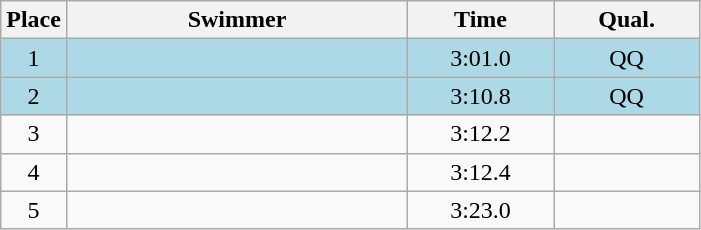<table class=wikitable style="text-align:center">
<tr>
<th>Place</th>
<th width=220>Swimmer</th>
<th width=90>Time</th>
<th width=90>Qual.</th>
</tr>
<tr bgcolor=lightblue>
<td>1</td>
<td align=left></td>
<td>3:01.0</td>
<td>QQ</td>
</tr>
<tr bgcolor=lightblue>
<td>2</td>
<td align=left></td>
<td>3:10.8</td>
<td>QQ</td>
</tr>
<tr>
<td>3</td>
<td align=left></td>
<td>3:12.2</td>
<td></td>
</tr>
<tr>
<td>4</td>
<td align=left></td>
<td>3:12.4</td>
<td></td>
</tr>
<tr>
<td>5</td>
<td align=left></td>
<td>3:23.0</td>
<td></td>
</tr>
</table>
